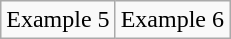<table class="wikitable">
<tr>
<td>Example 5<br></td>
<td>Example 6<br></td>
</tr>
</table>
